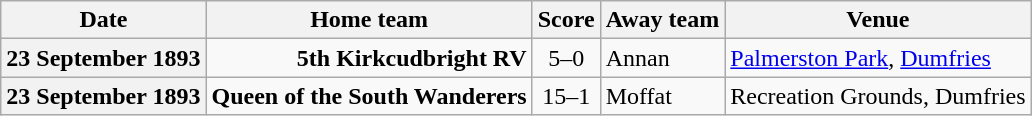<table class="wikitable football-result-list" style="max-width: 80em; text-align: center">
<tr>
<th scope="col">Date</th>
<th scope="col">Home team</th>
<th scope="col">Score</th>
<th scope="col">Away team</th>
<th scope="col">Venue</th>
</tr>
<tr>
<th scope="row">23 September 1893</th>
<td align=right><strong>5th Kirkcudbright RV</strong></td>
<td>5–0</td>
<td align=left>Annan</td>
<td align=left><a href='#'>Palmerston Park</a>, <a href='#'>Dumfries</a></td>
</tr>
<tr>
<th scope="row">23 September 1893</th>
<td align=right><strong>Queen of the South Wanderers</strong></td>
<td>15–1</td>
<td align=left>Moffat</td>
<td align=left>Recreation Grounds, Dumfries</td>
</tr>
</table>
